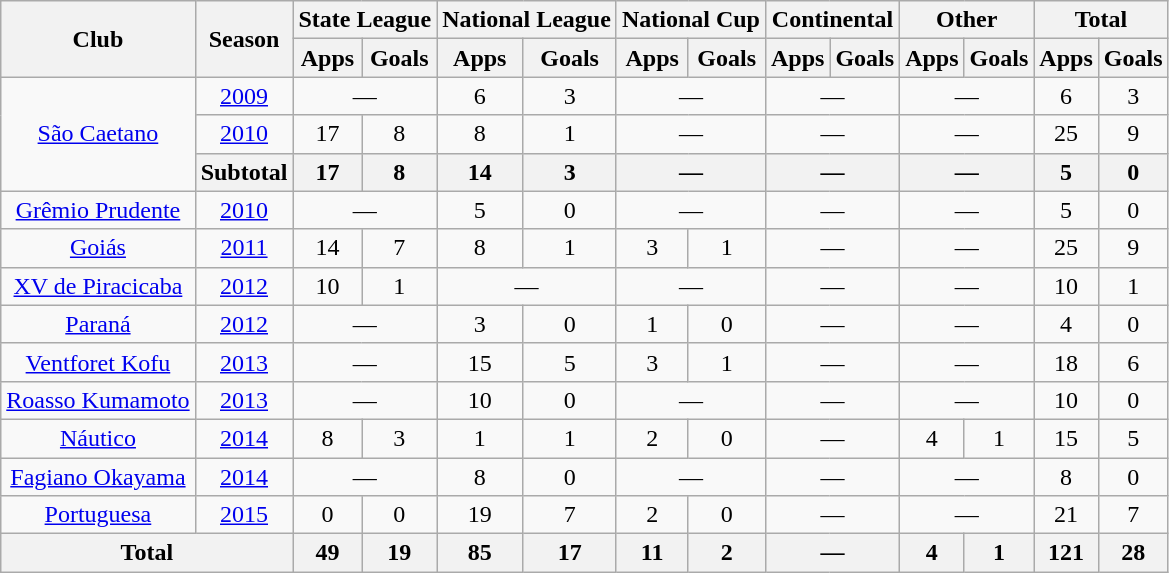<table class="wikitable" style="text-align: center;">
<tr>
<th rowspan="2">Club</th>
<th rowspan="2">Season</th>
<th colspan="2">State League</th>
<th colspan="2">National League</th>
<th colspan="2">National Cup</th>
<th colspan="2">Continental</th>
<th colspan="2">Other</th>
<th colspan="2">Total</th>
</tr>
<tr>
<th>Apps</th>
<th>Goals</th>
<th>Apps</th>
<th>Goals</th>
<th>Apps</th>
<th>Goals</th>
<th>Apps</th>
<th>Goals</th>
<th>Apps</th>
<th>Goals</th>
<th>Apps</th>
<th>Goals</th>
</tr>
<tr>
<td rowspan="3" valign="center"><a href='#'>São Caetano</a></td>
<td><a href='#'>2009</a></td>
<td colspan="2">—</td>
<td>6</td>
<td>3</td>
<td colspan="2">—</td>
<td colspan="2">—</td>
<td colspan="2">—</td>
<td>6</td>
<td>3</td>
</tr>
<tr>
<td><a href='#'>2010</a></td>
<td>17</td>
<td>8</td>
<td>8</td>
<td>1</td>
<td colspan="2">—</td>
<td colspan="2">—</td>
<td colspan="2">—</td>
<td>25</td>
<td>9</td>
</tr>
<tr>
<th>Subtotal</th>
<th>17</th>
<th>8</th>
<th>14</th>
<th>3</th>
<th colspan="2">—</th>
<th colspan="2">—</th>
<th colspan="2">—</th>
<th>5</th>
<th>0</th>
</tr>
<tr>
<td valign="center"><a href='#'>Grêmio Prudente</a></td>
<td><a href='#'>2010</a></td>
<td colspan="2">—</td>
<td>5</td>
<td>0</td>
<td colspan="2">—</td>
<td colspan="2">—</td>
<td colspan="2">—</td>
<td>5</td>
<td>0</td>
</tr>
<tr>
<td valign="center"><a href='#'>Goiás</a></td>
<td><a href='#'>2011</a></td>
<td>14</td>
<td>7</td>
<td>8</td>
<td>1</td>
<td>3</td>
<td>1</td>
<td colspan="2">—</td>
<td colspan="2">—</td>
<td>25</td>
<td>9</td>
</tr>
<tr>
<td valign="center"><a href='#'>XV de Piracicaba</a></td>
<td><a href='#'>2012</a></td>
<td>10</td>
<td>1</td>
<td colspan="2">—</td>
<td colspan="2">—</td>
<td colspan="2">—</td>
<td colspan="2">—</td>
<td>10</td>
<td>1</td>
</tr>
<tr>
<td valign="center"><a href='#'>Paraná</a></td>
<td><a href='#'>2012</a></td>
<td colspan="2">—</td>
<td>3</td>
<td>0</td>
<td>1</td>
<td>0</td>
<td colspan="2">—</td>
<td colspan="2">—</td>
<td>4</td>
<td>0</td>
</tr>
<tr>
<td valign="center"><a href='#'>Ventforet Kofu</a></td>
<td><a href='#'>2013</a></td>
<td colspan="2">—</td>
<td>15</td>
<td>5</td>
<td>3</td>
<td>1</td>
<td colspan="2">—</td>
<td colspan="2">—</td>
<td>18</td>
<td>6</td>
</tr>
<tr>
<td valign="center"><a href='#'>Roasso Kumamoto</a></td>
<td><a href='#'>2013</a></td>
<td colspan="2">—</td>
<td>10</td>
<td>0</td>
<td colspan="2">—</td>
<td colspan="2">—</td>
<td colspan="2">—</td>
<td>10</td>
<td>0</td>
</tr>
<tr>
<td valign="center"><a href='#'>Náutico</a></td>
<td><a href='#'>2014</a></td>
<td>8</td>
<td>3</td>
<td>1</td>
<td>1</td>
<td>2</td>
<td>0</td>
<td colspan="2">—</td>
<td>4</td>
<td>1</td>
<td>15</td>
<td>5</td>
</tr>
<tr>
<td valign="center"><a href='#'>Fagiano Okayama</a></td>
<td><a href='#'>2014</a></td>
<td colspan="2">—</td>
<td>8</td>
<td>0</td>
<td colspan="2">—</td>
<td colspan="2">—</td>
<td colspan="2">—</td>
<td>8</td>
<td>0</td>
</tr>
<tr>
<td valign="center"><a href='#'>Portuguesa</a></td>
<td><a href='#'>2015</a></td>
<td>0</td>
<td>0</td>
<td>19</td>
<td>7</td>
<td>2</td>
<td>0</td>
<td colspan="2">—</td>
<td colspan="2">—</td>
<td>21</td>
<td>7</td>
</tr>
<tr>
<th colspan="2"><strong>Total</strong></th>
<th>49</th>
<th>19</th>
<th>85</th>
<th>17</th>
<th>11</th>
<th>2</th>
<th colspan="2">—</th>
<th>4</th>
<th>1</th>
<th>121</th>
<th>28</th>
</tr>
</table>
